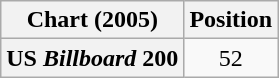<table class="wikitable plainrowheaders" style="text-align:center">
<tr>
<th scope="col">Chart (2005)</th>
<th scope="col">Position</th>
</tr>
<tr>
<th scope="row">US <em>Billboard</em> 200</th>
<td>52</td>
</tr>
</table>
